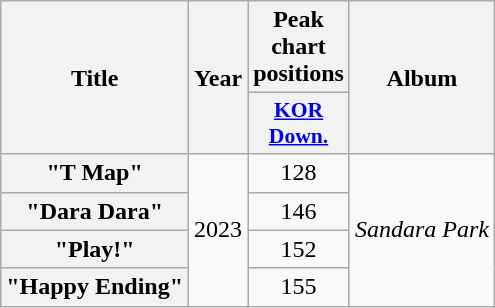<table class="wikitable plainrowheaders" style="text-align:center">
<tr>
<th scope="col" rowspan="2">Title</th>
<th scope="col" rowspan="2">Year</th>
<th colspan="1" scope="col">Peak chart positions</th>
<th scope="col" rowspan="2">Album</th>
</tr>
<tr>
<th scope="col" style="font-size:90%; width:2.6em"><a href='#'>KOR<br>Down.</a><br></th>
</tr>
<tr>
<th scope="row">"T Map"</th>
<td rowspan="4">2023</td>
<td>128</td>
<td rowspan="4"><em>Sandara Park</em></td>
</tr>
<tr>
<th scope="row">"Dara Dara"</th>
<td>146</td>
</tr>
<tr>
<th scope="row">"Play!"</th>
<td>152</td>
</tr>
<tr>
<th scope="row">"Happy Ending"</th>
<td>155</td>
</tr>
</table>
